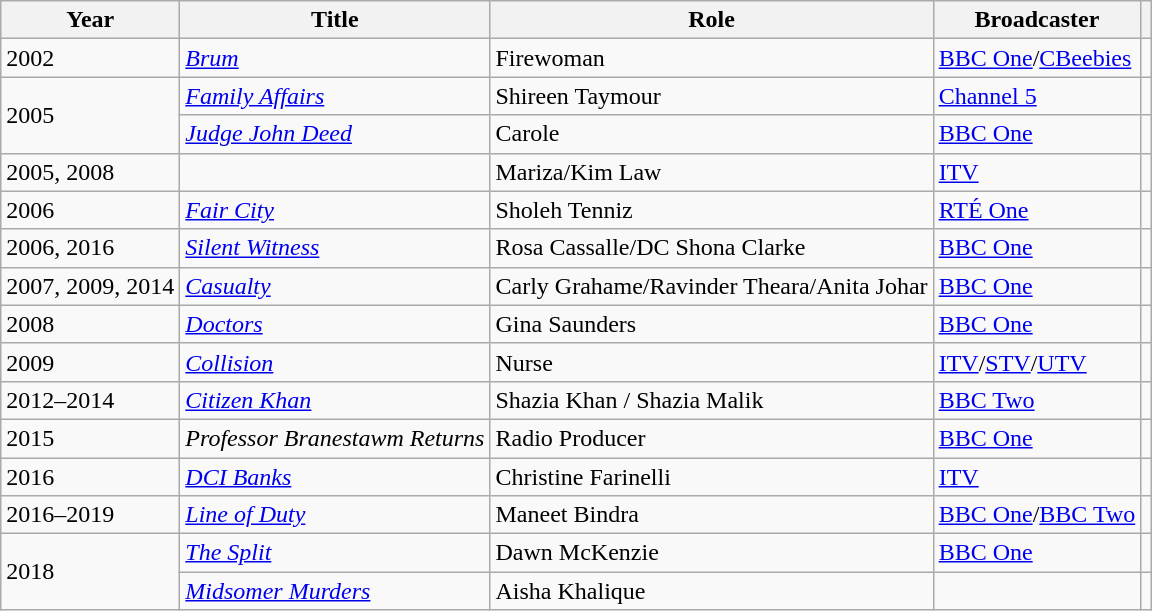<table class="wikitable sortable">
<tr>
<th scope="col">Year</th>
<th scope="col">Title</th>
<th scope="col">Role</th>
<th scope="col">Broadcaster</th>
<th scope="col"></th>
</tr>
<tr>
<td>2002</td>
<td><em><a href='#'>Brum</a></em></td>
<td>Firewoman</td>
<td><a href='#'>BBC One</a>/<a href='#'>CBeebies</a></td>
<td></td>
</tr>
<tr>
<td rowspan="2">2005</td>
<td><em><a href='#'>Family Affairs</a></em></td>
<td>Shireen Taymour</td>
<td><a href='#'>Channel 5</a></td>
<td></td>
</tr>
<tr>
<td><em><a href='#'>Judge John Deed</a></em></td>
<td>Carole</td>
<td><a href='#'>BBC One</a></td>
<td></td>
</tr>
<tr>
<td>2005, 2008</td>
<td></td>
<td>Mariza/Kim Law</td>
<td><a href='#'>ITV</a></td>
<td></td>
</tr>
<tr>
<td>2006</td>
<td><em><a href='#'>Fair City</a></em></td>
<td>Sholeh Tenniz</td>
<td><a href='#'>RTÉ One</a></td>
<td></td>
</tr>
<tr>
<td>2006, 2016</td>
<td><em><a href='#'>Silent Witness</a></em></td>
<td>Rosa Cassalle/DC Shona Clarke</td>
<td><a href='#'>BBC One</a></td>
<td></td>
</tr>
<tr>
<td>2007, 2009, 2014</td>
<td><em><a href='#'>Casualty</a></em></td>
<td>Carly Grahame/Ravinder Theara/Anita Johar</td>
<td><a href='#'>BBC One</a></td>
<td></td>
</tr>
<tr>
<td>2008</td>
<td><em><a href='#'>Doctors</a></em></td>
<td>Gina Saunders</td>
<td><a href='#'>BBC One</a></td>
<td></td>
</tr>
<tr>
<td>2009</td>
<td><em><a href='#'>Collision</a></em></td>
<td>Nurse</td>
<td><a href='#'>ITV</a>/<a href='#'>STV</a>/<a href='#'>UTV</a></td>
<td></td>
</tr>
<tr>
<td>2012–2014</td>
<td><em><a href='#'>Citizen Khan</a></em></td>
<td>Shazia Khan / Shazia Malik</td>
<td><a href='#'>BBC Two</a></td>
<td></td>
</tr>
<tr>
<td>2015</td>
<td><em>Professor Branestawm Returns</em></td>
<td>Radio Producer</td>
<td><a href='#'>BBC One</a></td>
<td></td>
</tr>
<tr>
<td>2016</td>
<td><em><a href='#'>DCI Banks</a></em></td>
<td>Christine Farinelli</td>
<td><a href='#'>ITV</a></td>
<td></td>
</tr>
<tr>
<td>2016–2019</td>
<td><em><a href='#'>Line of Duty</a></em></td>
<td>Maneet Bindra</td>
<td><a href='#'>BBC One</a>/<a href='#'>BBC Two</a></td>
<td></td>
</tr>
<tr>
<td rowspan="2">2018</td>
<td><em><a href='#'>The Split</a></em></td>
<td>Dawn McKenzie</td>
<td><a href='#'>BBC One</a></td>
<td></td>
</tr>
<tr>
<td><em><a href='#'>Midsomer Murders</a></em></td>
<td>Aisha Khalique</td>
<td></td>
</tr>
</table>
